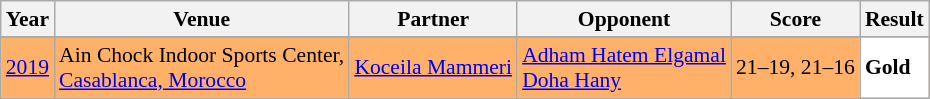<table class="sortable wikitable" style="font-size: 90%;">
<tr>
<th>Year</th>
<th>Venue</th>
<th>Partner</th>
<th>Opponent</th>
<th>Score</th>
<th>Result</th>
</tr>
<tr>
</tr>
<tr style="background:#FFB069">
<td align="center"><a href='#'>2019</a></td>
<td align="left">Ain Chock Indoor Sports Center,<br><a href='#'>Casablanca, Morocco</a></td>
<td align="left"> <a href='#'>Koceila Mammeri</a></td>
<td align="left"> <a href='#'>Adham Hatem Elgamal</a> <br>  <a href='#'>Doha Hany</a></td>
<td align="left">21–19, 21–16</td>
<td style="text-align:left; background:white"> <strong>Gold</strong></td>
</tr>
</table>
